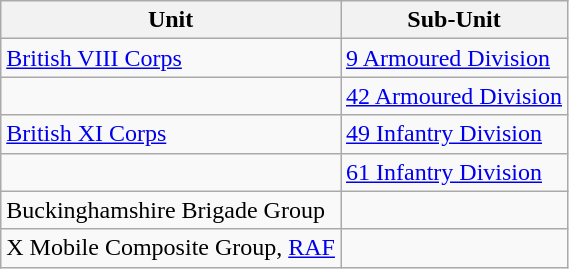<table class="wikitable">
<tr>
<th>Unit</th>
<th>Sub-Unit</th>
</tr>
<tr>
<td><a href='#'>British VIII Corps</a></td>
<td><a href='#'>9 Armoured Division</a></td>
</tr>
<tr>
<td></td>
<td><a href='#'>42 Armoured Division</a></td>
</tr>
<tr>
<td><a href='#'>British XI Corps</a></td>
<td><a href='#'>49 Infantry Division</a></td>
</tr>
<tr>
<td></td>
<td><a href='#'>61 Infantry Division</a></td>
</tr>
<tr>
<td>Buckinghamshire Brigade Group</td>
<td></td>
</tr>
<tr>
<td>X Mobile Composite Group, <a href='#'>RAF</a></td>
<td></td>
</tr>
</table>
